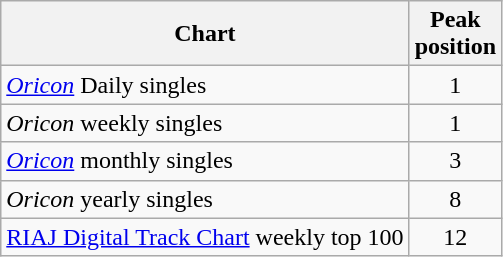<table class="wikitable sortable">
<tr>
<th>Chart</th>
<th>Peak<br>position</th>
</tr>
<tr>
<td><em><a href='#'>Oricon</a></em> Daily singles</td>
<td align="center">1</td>
</tr>
<tr>
<td><em>Oricon</em> weekly singles</td>
<td align="center">1</td>
</tr>
<tr>
<td><em><a href='#'>Oricon</a></em> monthly singles</td>
<td align="center">3</td>
</tr>
<tr>
<td><em>Oricon</em> yearly singles</td>
<td align="center">8</td>
</tr>
<tr>
<td><a href='#'>RIAJ Digital Track Chart</a> weekly top 100</td>
<td align="center">12</td>
</tr>
</table>
